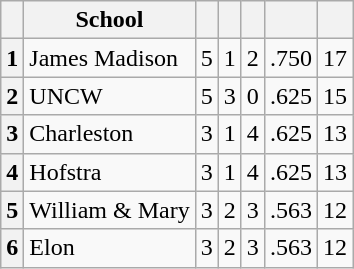<table class="wikitable">
<tr>
<th></th>
<th>School</th>
<th></th>
<th></th>
<th></th>
<th></th>
<th></th>
</tr>
<tr align=center>
<th>1</th>
<td align=left>James Madison</td>
<td>5</td>
<td>1</td>
<td>2</td>
<td>.750</td>
<td>17</td>
</tr>
<tr align=center>
<th>2</th>
<td align=left>UNCW</td>
<td>5</td>
<td>3</td>
<td>0</td>
<td>.625</td>
<td>15</td>
</tr>
<tr align=center>
<th>3</th>
<td align=left>Charleston</td>
<td>3</td>
<td>1</td>
<td>4</td>
<td>.625</td>
<td>13</td>
</tr>
<tr align=center>
<th>4</th>
<td align=left>Hofstra</td>
<td>3</td>
<td>1</td>
<td>4</td>
<td>.625</td>
<td>13</td>
</tr>
<tr align=center>
<th>5</th>
<td align=left>William & Mary</td>
<td>3</td>
<td>2</td>
<td>3</td>
<td>.563</td>
<td>12</td>
</tr>
<tr align=center>
<th>6</th>
<td align=left>Elon</td>
<td>3</td>
<td>2</td>
<td>3</td>
<td>.563</td>
<td>12</td>
</tr>
</table>
